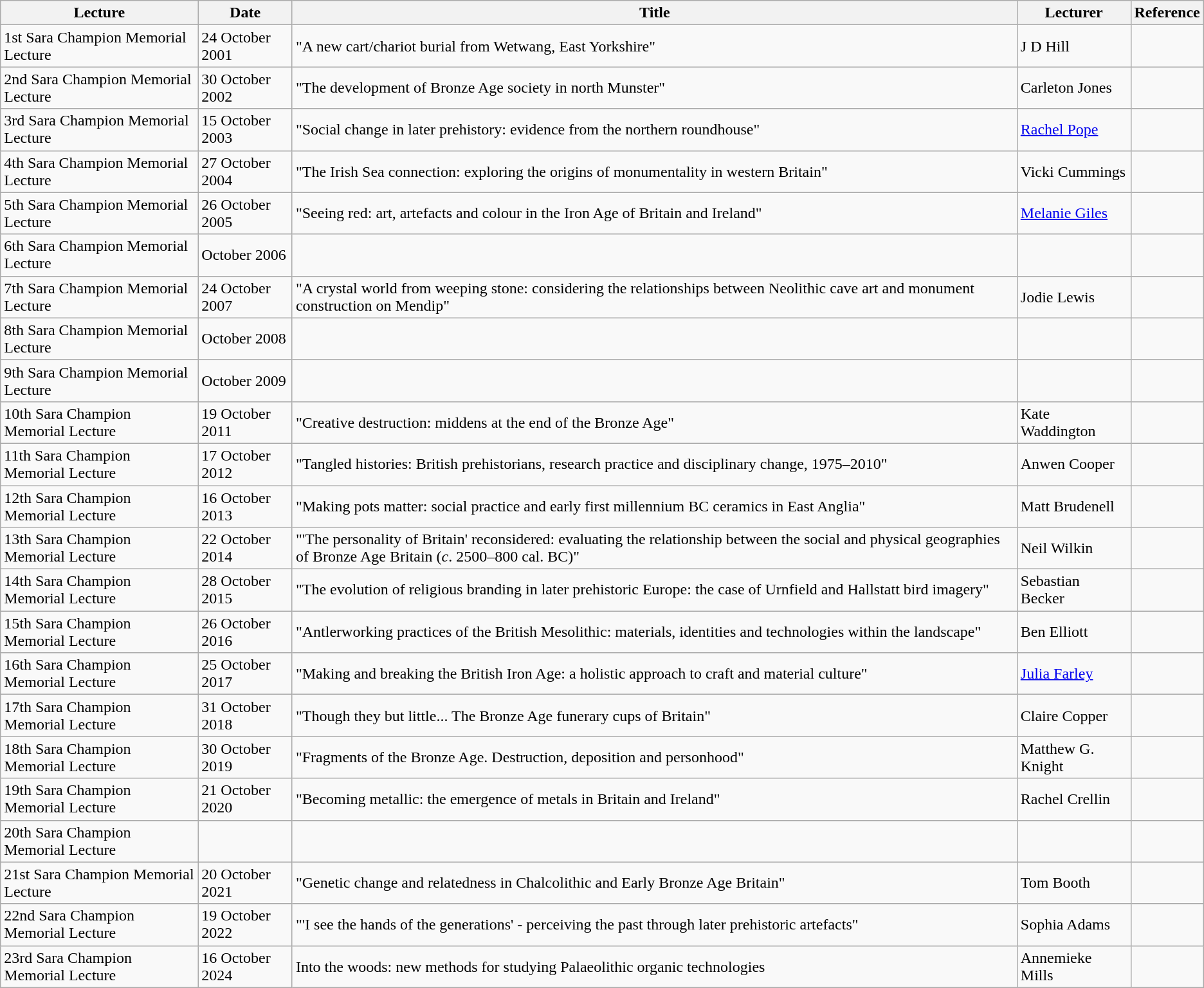<table class="wikitable">
<tr>
<th>Lecture</th>
<th>Date</th>
<th>Title</th>
<th>Lecturer</th>
<th>Reference</th>
</tr>
<tr>
<td>1st Sara Champion Memorial Lecture</td>
<td>24 October 2001</td>
<td>"A new cart/chariot burial from Wetwang, East Yorkshire"</td>
<td>J D Hill</td>
<td></td>
</tr>
<tr>
<td>2nd Sara Champion Memorial Lecture</td>
<td>30 October 2002</td>
<td>"The development of Bronze Age society in north Munster"</td>
<td>Carleton Jones</td>
<td></td>
</tr>
<tr>
<td>3rd Sara Champion Memorial Lecture</td>
<td>15 October 2003</td>
<td>"Social change in later prehistory: evidence from the northern roundhouse"</td>
<td><a href='#'>Rachel Pope</a></td>
<td></td>
</tr>
<tr>
<td>4th Sara Champion Memorial Lecture</td>
<td>27 October 2004</td>
<td>"The Irish Sea connection: exploring the origins of monumentality in western Britain"</td>
<td>Vicki Cummings</td>
<td></td>
</tr>
<tr>
<td>5th Sara Champion Memorial Lecture</td>
<td>26 October 2005</td>
<td>"Seeing red: art, artefacts and colour in the Iron Age of Britain and Ireland"</td>
<td><a href='#'>Melanie Giles</a></td>
<td></td>
</tr>
<tr>
<td>6th Sara Champion Memorial Lecture</td>
<td>October 2006</td>
<td></td>
<td></td>
<td></td>
</tr>
<tr>
<td>7th Sara Champion Memorial Lecture</td>
<td>24 October 2007</td>
<td>"A crystal world from weeping stone: considering the relationships between Neolithic cave art and monument construction on Mendip"</td>
<td>Jodie Lewis</td>
<td></td>
</tr>
<tr>
<td>8th Sara Champion Memorial Lecture</td>
<td>October 2008</td>
<td></td>
<td></td>
<td></td>
</tr>
<tr>
<td>9th Sara Champion Memorial Lecture</td>
<td>October 2009</td>
<td></td>
<td></td>
<td></td>
</tr>
<tr>
<td>10th Sara Champion Memorial Lecture</td>
<td>19 October 2011</td>
<td>"Creative destruction: middens at the end of the Bronze Age"</td>
<td>Kate Waddington</td>
<td></td>
</tr>
<tr>
<td>11th Sara Champion Memorial Lecture</td>
<td>17 October 2012</td>
<td>"Tangled histories: British prehistorians, research practice and disciplinary change, 1975–2010"</td>
<td>Anwen Cooper</td>
<td></td>
</tr>
<tr>
<td>12th Sara Champion Memorial Lecture</td>
<td>16 October 2013</td>
<td>"Making pots matter: social practice and early first millennium BC ceramics in East Anglia"</td>
<td>Matt Brudenell</td>
<td></td>
</tr>
<tr>
<td>13th Sara Champion Memorial Lecture</td>
<td>22 October 2014</td>
<td>"'The personality of Britain' reconsidered: evaluating the relationship between the social and physical geographies of Bronze Age Britain (<em>c</em>. 2500–800 cal. BC)"</td>
<td>Neil Wilkin</td>
<td></td>
</tr>
<tr>
<td>14th Sara Champion Memorial Lecture</td>
<td>28 October 2015</td>
<td>"The evolution of religious branding in later prehistoric Europe: the case of Urnfield and Hallstatt bird imagery"</td>
<td>Sebastian Becker</td>
<td></td>
</tr>
<tr>
<td>15th Sara Champion Memorial Lecture</td>
<td>26 October 2016</td>
<td>"Antlerworking practices of the British Mesolithic: materials, identities and technologies within the landscape"</td>
<td>Ben Elliott</td>
<td></td>
</tr>
<tr>
<td>16th Sara Champion Memorial Lecture</td>
<td>25 October 2017</td>
<td>"Making and breaking the British Iron Age: a holistic approach to craft and material culture"</td>
<td><a href='#'>Julia Farley</a></td>
<td></td>
</tr>
<tr>
<td>17th Sara Champion Memorial Lecture</td>
<td>31 October 2018</td>
<td>"Though they but little... The Bronze Age funerary cups of Britain"</td>
<td>Claire Copper</td>
<td></td>
</tr>
<tr>
<td>18th Sara Champion Memorial Lecture</td>
<td>30 October 2019</td>
<td>"Fragments of the Bronze Age. Destruction, deposition and personhood"</td>
<td>Matthew G. Knight</td>
<td></td>
</tr>
<tr>
<td>19th Sara Champion Memorial Lecture</td>
<td>21 October 2020</td>
<td>"Becoming metallic: the emergence of metals in Britain and Ireland"</td>
<td>Rachel Crellin</td>
<td></td>
</tr>
<tr>
<td>20th Sara Champion Memorial Lecture</td>
<td></td>
<td></td>
<td></td>
<td></td>
</tr>
<tr>
<td>21st Sara Champion Memorial Lecture</td>
<td>20 October 2021</td>
<td>"Genetic change and relatedness in Chalcolithic and Early Bronze Age Britain"</td>
<td>Tom Booth</td>
<td></td>
</tr>
<tr>
<td>22nd Sara Champion Memorial Lecture</td>
<td>19 October 2022</td>
<td>"'I see the hands of the generations' - perceiving the past through later prehistoric artefacts"</td>
<td>Sophia Adams</td>
<td></td>
</tr>
<tr>
<td>23rd Sara Champion Memorial Lecture</td>
<td>16 October 2024</td>
<td>Into the woods: new methods for studying Palaeolithic organic technologies</td>
<td>Annemieke Mills</td>
<td></td>
</tr>
</table>
